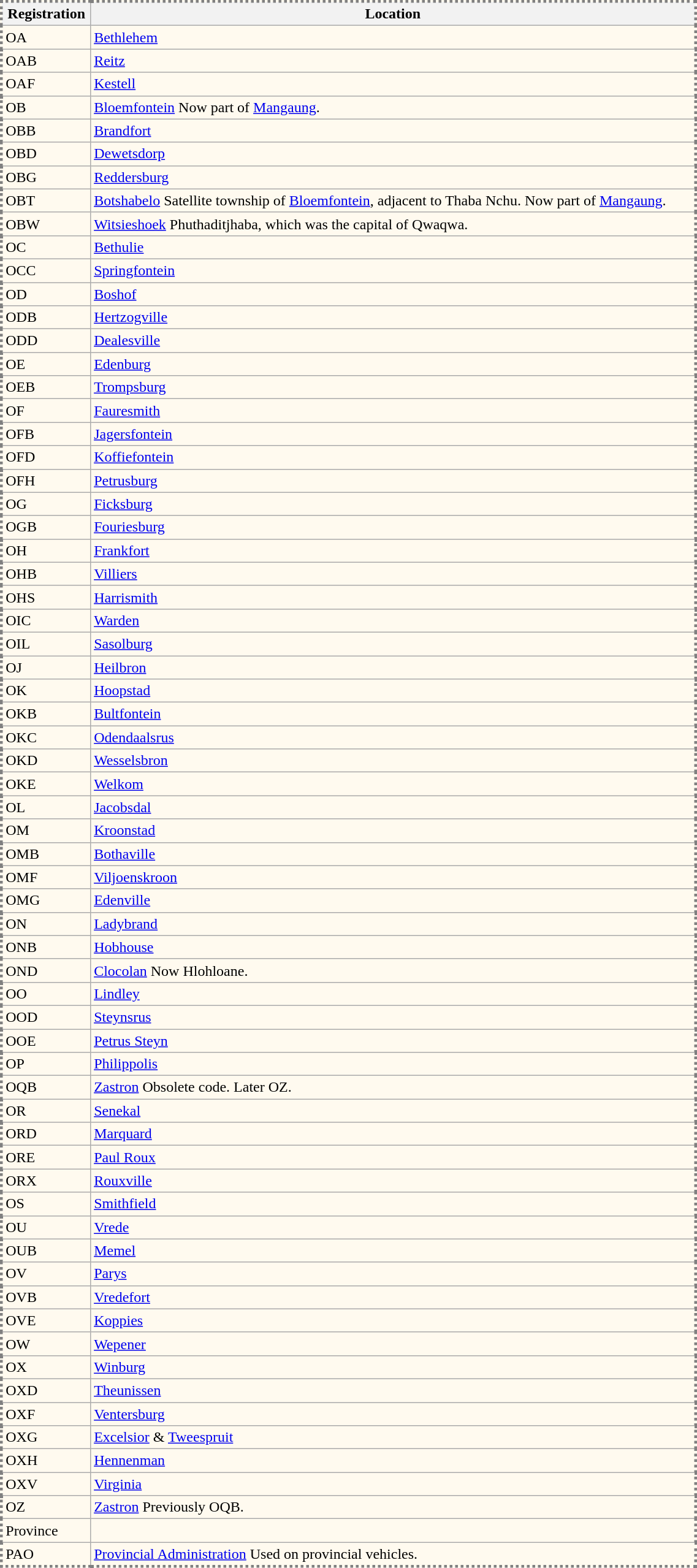<table class="wikitable sortable collapsible collapsed" style="width:60%; background:#fffaef; border:dotted gray;">
<tr>
<th>Registration</th>
<th>Location</th>
</tr>
<tr>
<td>OA</td>
<td><a href='#'>Bethlehem</a></td>
</tr>
<tr>
<td>OAB</td>
<td><a href='#'>Reitz</a></td>
</tr>
<tr>
<td>OAF</td>
<td><a href='#'>Kestell</a></td>
</tr>
<tr>
<td>OB</td>
<td><a href='#'>Bloemfontein</a> Now part of <a href='#'>Mangaung</a>.</td>
</tr>
<tr>
<td>OBB</td>
<td><a href='#'>Brandfort</a></td>
</tr>
<tr>
<td>OBD</td>
<td><a href='#'>Dewetsdorp</a></td>
</tr>
<tr>
<td>OBG</td>
<td><a href='#'>Reddersburg</a></td>
</tr>
<tr>
<td>OBT</td>
<td><a href='#'>Botshabelo</a> Satellite township of <a href='#'>Bloemfontein</a>, adjacent to Thaba Nchu. Now part of <a href='#'>Mangaung</a>.</td>
</tr>
<tr>
<td>OBW</td>
<td><a href='#'>Witsieshoek</a> Phuthaditjhaba, which was the capital of Qwaqwa.</td>
</tr>
<tr>
<td>OC</td>
<td><a href='#'>Bethulie</a></td>
</tr>
<tr>
<td>OCC</td>
<td><a href='#'>Springfontein</a></td>
</tr>
<tr>
<td>OD</td>
<td><a href='#'>Boshof</a></td>
</tr>
<tr>
<td>ODB</td>
<td><a href='#'>Hertzogville</a></td>
</tr>
<tr>
<td>ODD</td>
<td><a href='#'>Dealesville</a></td>
</tr>
<tr>
<td>OE</td>
<td><a href='#'>Edenburg</a></td>
</tr>
<tr>
<td>OEB</td>
<td><a href='#'>Trompsburg</a></td>
</tr>
<tr>
<td>OF</td>
<td><a href='#'>Fauresmith</a></td>
</tr>
<tr>
<td>OFB</td>
<td><a href='#'>Jagersfontein</a></td>
</tr>
<tr>
<td>OFD</td>
<td><a href='#'>Koffiefontein</a></td>
</tr>
<tr>
<td>OFH</td>
<td><a href='#'>Petrusburg</a></td>
</tr>
<tr>
<td>OG</td>
<td><a href='#'>Ficksburg</a></td>
</tr>
<tr>
<td>OGB</td>
<td><a href='#'>Fouriesburg</a></td>
</tr>
<tr>
<td>OH</td>
<td><a href='#'>Frankfort</a></td>
</tr>
<tr>
<td>OHB</td>
<td><a href='#'>Villiers</a></td>
</tr>
<tr>
<td>OHS</td>
<td><a href='#'>Harrismith</a></td>
</tr>
<tr>
<td>OIC</td>
<td><a href='#'>Warden</a></td>
</tr>
<tr>
<td>OIL</td>
<td><a href='#'>Sasolburg</a></td>
</tr>
<tr>
<td>OJ</td>
<td><a href='#'>Heilbron</a></td>
</tr>
<tr>
<td>OK</td>
<td><a href='#'>Hoopstad</a></td>
</tr>
<tr>
<td>OKB</td>
<td><a href='#'>Bultfontein</a></td>
</tr>
<tr>
<td>OKC</td>
<td><a href='#'>Odendaalsrus</a></td>
</tr>
<tr>
<td>OKD</td>
<td><a href='#'>Wesselsbron</a></td>
</tr>
<tr>
<td>OKE</td>
<td><a href='#'>Welkom</a></td>
</tr>
<tr>
<td>OL</td>
<td><a href='#'>Jacobsdal</a></td>
</tr>
<tr>
<td>OM</td>
<td><a href='#'>Kroonstad</a></td>
</tr>
<tr>
<td>OMB</td>
<td><a href='#'>Bothaville</a></td>
</tr>
<tr>
<td>OMF</td>
<td><a href='#'>Viljoenskroon</a></td>
</tr>
<tr>
<td>OMG</td>
<td><a href='#'>Edenville</a></td>
</tr>
<tr>
<td>ON</td>
<td><a href='#'>Ladybrand</a></td>
</tr>
<tr>
<td>ONB</td>
<td><a href='#'>Hobhouse</a></td>
</tr>
<tr>
<td>OND</td>
<td><a href='#'>Clocolan</a> Now Hlohloane.</td>
</tr>
<tr>
<td>OO</td>
<td><a href='#'>Lindley</a></td>
</tr>
<tr>
<td>OOD</td>
<td><a href='#'>Steynsrus</a></td>
</tr>
<tr>
<td>OOE</td>
<td><a href='#'>Petrus Steyn</a></td>
</tr>
<tr>
<td>OP</td>
<td><a href='#'>Philippolis</a></td>
</tr>
<tr>
<td>OQB</td>
<td><a href='#'>Zastron</a> Obsolete code. Later OZ.</td>
</tr>
<tr>
<td>OR</td>
<td><a href='#'>Senekal</a></td>
</tr>
<tr>
<td>ORD</td>
<td><a href='#'>Marquard</a></td>
</tr>
<tr>
<td>ORE</td>
<td><a href='#'>Paul Roux</a></td>
</tr>
<tr>
<td>ORX</td>
<td><a href='#'>Rouxville</a></td>
</tr>
<tr>
<td>OS</td>
<td><a href='#'>Smithfield</a></td>
</tr>
<tr>
<td>OU</td>
<td><a href='#'>Vrede</a></td>
</tr>
<tr>
<td>OUB</td>
<td><a href='#'>Memel</a></td>
</tr>
<tr>
<td>OV</td>
<td><a href='#'>Parys</a></td>
</tr>
<tr>
<td>OVB</td>
<td><a href='#'>Vredefort</a></td>
</tr>
<tr>
<td>OVE</td>
<td><a href='#'>Koppies</a></td>
</tr>
<tr>
<td>OW</td>
<td><a href='#'>Wepener</a></td>
</tr>
<tr>
<td>OX</td>
<td><a href='#'>Winburg</a></td>
</tr>
<tr>
<td>OXD</td>
<td><a href='#'>Theunissen</a></td>
</tr>
<tr>
<td>OXF</td>
<td><a href='#'>Ventersburg</a></td>
</tr>
<tr>
<td>OXG</td>
<td><a href='#'>Excelsior</a> & <a href='#'>Tweespruit</a></td>
</tr>
<tr>
<td>OXH</td>
<td><a href='#'>Hennenman</a></td>
</tr>
<tr>
<td>OXV</td>
<td><a href='#'>Virginia</a></td>
</tr>
<tr>
<td>OZ</td>
<td><a href='#'>Zastron</a> Previously OQB.</td>
</tr>
<tr>
<td>Province</td>
</tr>
<tr>
<td>PAO</td>
<td><a href='#'>Provincial Administration</a> Used on provincial vehicles.</td>
</tr>
</table>
